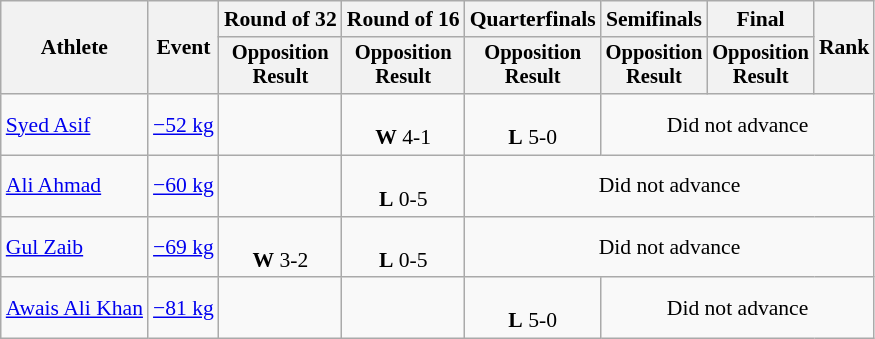<table class="wikitable" style="font-size:90%;">
<tr>
<th rowspan=2>Athlete</th>
<th rowspan=2>Event</th>
<th>Round of 32</th>
<th>Round of 16</th>
<th>Quarterfinals</th>
<th>Semifinals</th>
<th>Final</th>
<th rowspan=2>Rank</th>
</tr>
<tr style="font-size:95%">
<th>Opposition<br>Result</th>
<th>Opposition<br>Result</th>
<th>Opposition<br>Result</th>
<th>Opposition<br>Result</th>
<th>Opposition<br>Result</th>
</tr>
<tr align=center>
<td align=left><a href='#'>Syed Asif</a></td>
<td align=left><a href='#'>−52 kg</a></td>
<td></td>
<td><br><strong>W</strong> 4-1</td>
<td><br><strong>L</strong> 5-0</td>
<td colspan="3">Did not advance</td>
</tr>
<tr align=center>
<td align=left><a href='#'>Ali Ahmad</a></td>
<td align=left><a href='#'>−60 kg</a></td>
<td></td>
<td><br><strong>L</strong> 0-5</td>
<td colspan="4">Did not advance</td>
</tr>
<tr align=center>
<td align=left><a href='#'>Gul Zaib</a></td>
<td align=left><a href='#'>−69 kg</a></td>
<td><br><strong>W</strong> 3-2</td>
<td><br><strong>L</strong> 0-5</td>
<td colspan="4">Did not advance</td>
</tr>
<tr align=center>
<td align=left><a href='#'>Awais Ali Khan</a></td>
<td align=left><a href='#'>−81 kg</a></td>
<td></td>
<td></td>
<td><br><strong>L</strong> 5-0</td>
<td colspan="3">Did not advance</td>
</tr>
</table>
